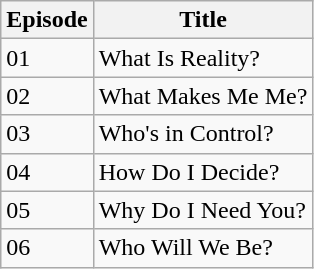<table class="wikitable">
<tr>
<th>Episode</th>
<th>Title</th>
</tr>
<tr>
<td>01</td>
<td>What Is Reality?</td>
</tr>
<tr>
<td>02</td>
<td>What Makes Me Me?</td>
</tr>
<tr>
<td>03</td>
<td>Who's in Control?</td>
</tr>
<tr>
<td>04</td>
<td>How Do I Decide?</td>
</tr>
<tr>
<td>05</td>
<td>Why Do I Need You?</td>
</tr>
<tr>
<td>06</td>
<td>Who Will We Be?</td>
</tr>
</table>
